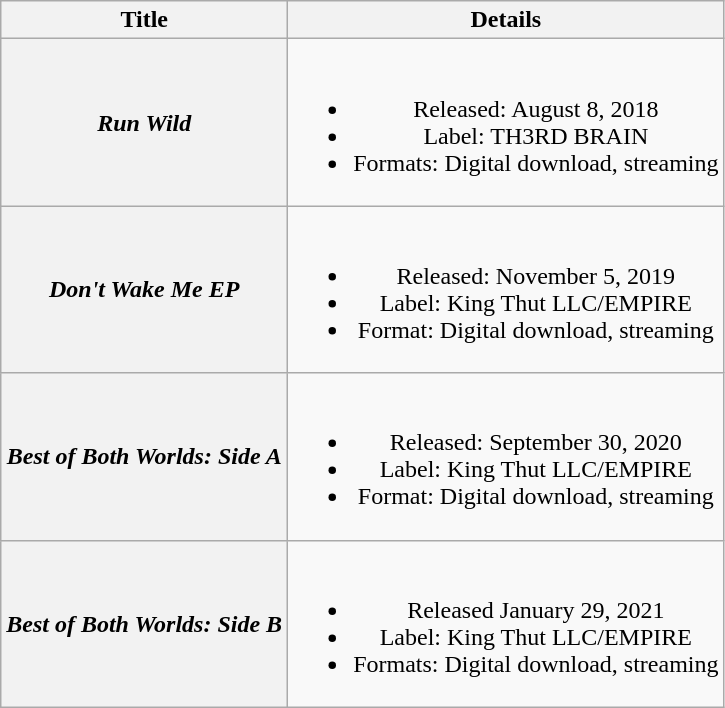<table class="wikitable plainrowheaders" style="text-align:center;">
<tr>
<th>Title</th>
<th>Details</th>
</tr>
<tr>
<th scope="row"><em>Run Wild</em><br></th>
<td><br><ul><li>Released: August 8, 2018</li><li>Label: TH3RD BRAIN</li><li>Formats: Digital download, streaming</li></ul></td>
</tr>
<tr>
<th scope="row"><em>Don't Wake Me EP</em></th>
<td><br><ul><li>Released: November 5, 2019</li><li>Label: King Thut LLC/EMPIRE</li><li>Format: Digital download, streaming</li></ul></td>
</tr>
<tr>
<th scope="row"><em>Best of Both Worlds: Side A</em></th>
<td><br><ul><li>Released: September 30, 2020</li><li>Label: King Thut LLC/EMPIRE</li><li>Format: Digital download, streaming</li></ul></td>
</tr>
<tr>
<th scope="row"><em>Best of Both Worlds: Side B</em></th>
<td><br><ul><li>Released January 29, 2021</li><li>Label: King Thut LLC/EMPIRE</li><li>Formats: Digital download, streaming</li></ul></td>
</tr>
</table>
